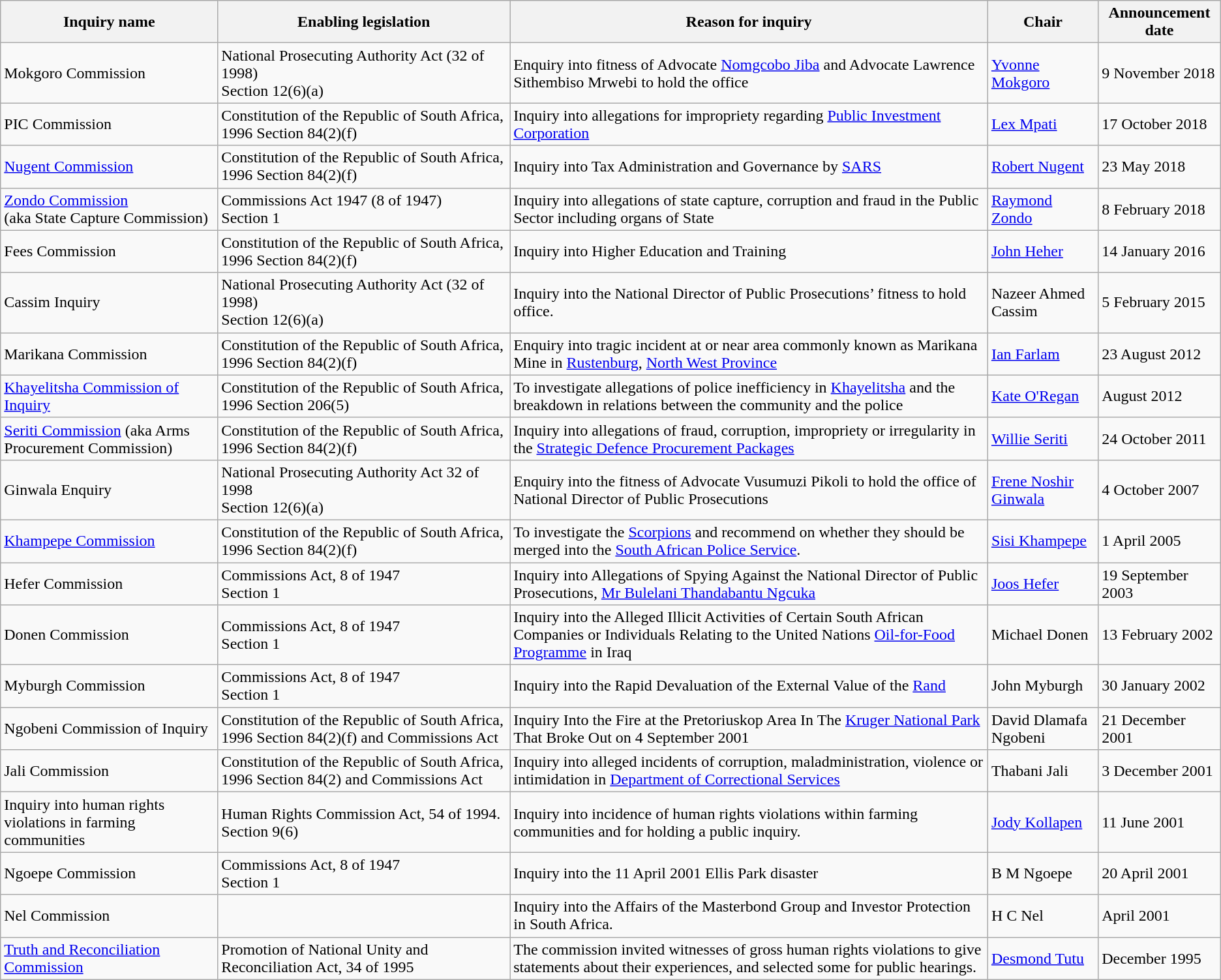<table class="wikitable sortable">
<tr>
<th>Inquiry name</th>
<th>Enabling legislation</th>
<th>Reason for inquiry</th>
<th>Chair</th>
<th>Announcement date</th>
</tr>
<tr>
<td>Mokgoro Commission</td>
<td>National Prosecuting Authority Act (32 of 1998)<br>Section 12(6)(a)</td>
<td>Enquiry into fitness of Advocate <a href='#'>Nomgcobo Jiba</a> and Advocate Lawrence Sithembiso Mrwebi to hold the office</td>
<td><a href='#'>Yvonne Mokgoro</a></td>
<td>9 November 2018</td>
</tr>
<tr>
<td>PIC Commission</td>
<td>Constitution of the Republic of South Africa, 1996 Section 84(2)(f)</td>
<td>Inquiry into allegations for impropriety regarding <a href='#'>Public Investment Corporation</a></td>
<td><a href='#'>Lex Mpati</a></td>
<td>17 October 2018</td>
</tr>
<tr>
<td><a href='#'>Nugent Commission</a></td>
<td>Constitution of the Republic of South Africa, 1996 Section 84(2)(f)</td>
<td>Inquiry into Tax Administration and Governance by <a href='#'>SARS</a></td>
<td><a href='#'>Robert Nugent</a></td>
<td>23 May 2018</td>
</tr>
<tr>
<td><a href='#'>Zondo Commission</a><br>(aka State Capture Commission)</td>
<td>Commissions Act 1947 (8 of 1947)<br>Section 1</td>
<td>Inquiry into allegations of state capture, corruption and fraud in the Public Sector including organs of State</td>
<td><a href='#'>Raymond Zondo</a></td>
<td>8 February 2018</td>
</tr>
<tr>
<td>Fees Commission</td>
<td>Constitution of the Republic of South Africa, 1996 Section 84(2)(f)</td>
<td>Inquiry into Higher Education and Training</td>
<td><a href='#'>John Heher</a></td>
<td>14 January 2016</td>
</tr>
<tr>
<td>Cassim Inquiry</td>
<td>National Prosecuting Authority Act (32 of 1998)<br>Section 12(6)(a)</td>
<td>Inquiry into the National Director of Public Prosecutions’ fitness to hold office.</td>
<td>Nazeer Ahmed Cassim</td>
<td>5 February 2015</td>
</tr>
<tr>
<td>Marikana Commission</td>
<td>Constitution of the Republic of South Africa, 1996 Section 84(2)(f)</td>
<td>Enquiry into tragic incident at or near area commonly known as Marikana Mine in <a href='#'>Rustenburg</a>, <a href='#'>North West Province</a></td>
<td><a href='#'>Ian Farlam</a></td>
<td>23 August 2012</td>
</tr>
<tr>
<td><a href='#'>Khayelitsha Commission of Inquiry</a></td>
<td>Constitution of the Republic of South Africa, 1996 Section 206(5)</td>
<td>To investigate allegations of police inefficiency in <a href='#'>Khayelitsha</a> and the breakdown in relations between the community and the police</td>
<td><a href='#'>Kate O'Regan</a></td>
<td>August 2012</td>
</tr>
<tr>
<td><a href='#'>Seriti Commission</a> (aka Arms Procurement Commission)</td>
<td>Constitution of the Republic of South Africa, 1996 Section 84(2)(f)</td>
<td>Inquiry into allegations of fraud, corruption, impropriety or irregularity in the <a href='#'>Strategic Defence Procurement Packages</a></td>
<td><a href='#'>Willie Seriti</a></td>
<td>24 October 2011</td>
</tr>
<tr>
<td>Ginwala Enquiry</td>
<td>National Prosecuting Authority Act 32 of 1998<br>Section 12(6)(a)</td>
<td>Enquiry into the fitness of Advocate Vusumuzi Pikoli to hold the office of National Director of Public Prosecutions</td>
<td><a href='#'>Frene Noshir Ginwala</a></td>
<td>4 October 2007</td>
</tr>
<tr>
<td><a href='#'>Khampepe Commission</a></td>
<td>Constitution of the Republic of South Africa, 1996 Section 84(2)(f)</td>
<td>To investigate the <a href='#'>Scorpions</a> and recommend on whether they should be merged into the <a href='#'>South African Police Service</a>.</td>
<td><a href='#'>Sisi Khampepe</a></td>
<td>1 April 2005</td>
</tr>
<tr>
<td>Hefer Commission</td>
<td>Commissions Act, 8 of 1947<br>Section 1</td>
<td>Inquiry into Allegations of Spying Against the National Director of Public Prosecutions, <a href='#'>Mr Bulelani Thandabantu Ngcuka</a></td>
<td><a href='#'>Joos Hefer</a></td>
<td>19 September 2003</td>
</tr>
<tr>
<td>Donen Commission</td>
<td>Commissions Act, 8 of 1947<br>Section 1</td>
<td>Inquiry into the Alleged Illicit Activities of Certain South African Companies or Individuals Relating to the United Nations <a href='#'>Oil-for-Food Programme</a> in Iraq</td>
<td>Michael Donen</td>
<td>13 February 2002</td>
</tr>
<tr>
<td>Myburgh Commission</td>
<td>Commissions Act, 8 of 1947<br>Section 1</td>
<td>Inquiry into the Rapid Devaluation of the External Value of the <a href='#'>Rand</a></td>
<td>John Myburgh</td>
<td>30 January 2002</td>
</tr>
<tr>
<td>Ngobeni Commission of Inquiry</td>
<td>Constitution of the Republic of South Africa, 1996 Section 84(2)(f) and Commissions Act</td>
<td>Inquiry Into the Fire at the Pretoriuskop Area In The <a href='#'>Kruger National Park</a> That Broke Out on 4 September 2001</td>
<td>David Dlamafa Ngobeni</td>
<td>21 December 2001</td>
</tr>
<tr>
<td>Jali Commission</td>
<td>Constitution of the Republic of South Africa, 1996 Section 84(2) and Commissions Act</td>
<td>Inquiry into alleged incidents of corruption, maladministration, violence or intimidation in <a href='#'>Department of Correctional Services</a></td>
<td>Thabani Jali</td>
<td>3 December 2001</td>
</tr>
<tr>
<td>Inquiry into human rights violations in farming communities</td>
<td>Human Rights Commission Act, 54 of 1994. Section 9(6)</td>
<td>Inquiry into incidence of human rights violations within farming communities and for holding a public inquiry.</td>
<td><a href='#'>Jody Kollapen</a></td>
<td>11 June 2001</td>
</tr>
<tr>
<td>Ngoepe Commission</td>
<td>Commissions Act, 8 of 1947<br>Section 1</td>
<td>Inquiry into the 11 April 2001 Ellis Park disaster</td>
<td>B M Ngoepe</td>
<td>20 April 2001</td>
</tr>
<tr>
<td>Nel Commission</td>
<td></td>
<td>Inquiry into the Affairs of the Masterbond Group and Investor Protection in South Africa.</td>
<td>H C Nel</td>
<td>April 2001</td>
</tr>
<tr>
<td><a href='#'>Truth and Reconciliation Commission</a></td>
<td>Promotion of National Unity and Reconciliation Act, 34 of 1995</td>
<td>The commission invited witnesses of gross human rights violations to give statements about their experiences, and selected some for public hearings.</td>
<td><a href='#'>Desmond Tutu</a></td>
<td>December 1995</td>
</tr>
</table>
